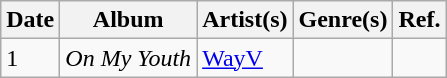<table class="wikitable">
<tr>
<th>Date</th>
<th>Album</th>
<th>Artist(s)</th>
<th>Genre(s)</th>
<th>Ref.</th>
</tr>
<tr>
<td>1</td>
<td><em>On My Youth</em></td>
<td><a href='#'>WayV</a></td>
<td></td>
<td></td>
</tr>
</table>
